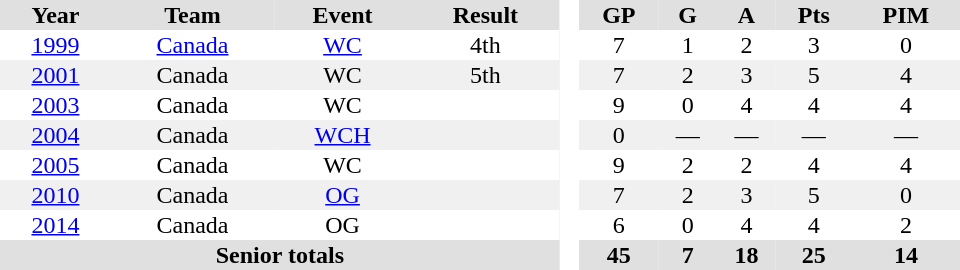<table border="0" cellpadding="1" cellspacing="0" style="text-align:center; width:40em">
<tr bgcolor="#e0e0e0">
<th>Year</th>
<th>Team</th>
<th>Event</th>
<th>Result</th>
<th rowspan="99" bgcolor="#ffffff"> </th>
<th>GP</th>
<th>G</th>
<th>A</th>
<th>Pts</th>
<th>PIM</th>
</tr>
<tr>
<td><a href='#'>1999</a></td>
<td><a href='#'>Canada</a></td>
<td><a href='#'>WC</a></td>
<td>4th</td>
<td>7</td>
<td>1</td>
<td>2</td>
<td>3</td>
<td>0</td>
</tr>
<tr bgcolor="#f0f0f0">
<td><a href='#'>2001</a></td>
<td>Canada</td>
<td>WC</td>
<td>5th</td>
<td>7</td>
<td>2</td>
<td>3</td>
<td>5</td>
<td>4</td>
</tr>
<tr>
<td><a href='#'>2003</a></td>
<td>Canada</td>
<td>WC</td>
<td></td>
<td>9</td>
<td>0</td>
<td>4</td>
<td>4</td>
<td>4</td>
</tr>
<tr bgcolor="#f0f0f0">
<td><a href='#'>2004</a></td>
<td>Canada</td>
<td><a href='#'>WCH</a></td>
<td></td>
<td>0</td>
<td>—</td>
<td>—</td>
<td>—</td>
<td>—</td>
</tr>
<tr>
<td><a href='#'>2005</a></td>
<td>Canada</td>
<td>WC</td>
<td></td>
<td>9</td>
<td>2</td>
<td>2</td>
<td>4</td>
<td>4</td>
</tr>
<tr bgcolor="#f0f0f0">
<td><a href='#'>2010</a></td>
<td>Canada</td>
<td><a href='#'>OG</a></td>
<td></td>
<td>7</td>
<td>2</td>
<td>3</td>
<td>5</td>
<td>0</td>
</tr>
<tr>
<td><a href='#'>2014</a></td>
<td>Canada</td>
<td>OG</td>
<td></td>
<td>6</td>
<td>0</td>
<td>4</td>
<td>4</td>
<td>2</td>
</tr>
<tr style="background:#e0e0e0;">
<th colspan=4>Senior totals</th>
<th>45</th>
<th>7</th>
<th>18</th>
<th>25</th>
<th>14</th>
</tr>
</table>
